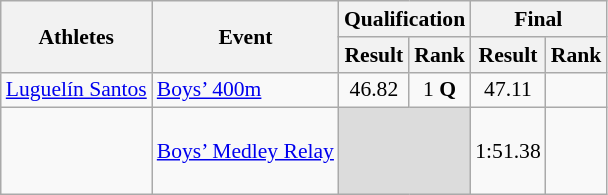<table class="wikitable" border="1" style="font-size:90%">
<tr>
<th rowspan=2>Athletes</th>
<th rowspan=2>Event</th>
<th colspan=2>Qualification</th>
<th colspan=2>Final</th>
</tr>
<tr>
<th>Result</th>
<th>Rank</th>
<th>Result</th>
<th>Rank</th>
</tr>
<tr>
<td><a href='#'>Luguelín Santos</a></td>
<td><a href='#'>Boys’ 400m</a></td>
<td align=center>46.82</td>
<td align=center>1 <strong>Q</strong></td>
<td align=center>47.11</td>
<td align=center></td>
</tr>
<tr>
<td><br><br><br></td>
<td><a href='#'>Boys’ Medley Relay</a></td>
<td colspan=2 bgcolor=#DCDCDC></td>
<td align=center>1:51.38</td>
<td align=center></td>
</tr>
</table>
